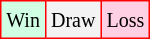<table class="wikitable">
<tr>
<td style="background-color: #d0ffe3; border:1px solid red;"><small>Win</small></td>
<td style="background-color: #f3f3f3; border:1px solid red;"><small>Draw</small></td>
<td style="background-color: #ffd0e3; border:1px solid red;"><small>Loss</small></td>
</tr>
</table>
